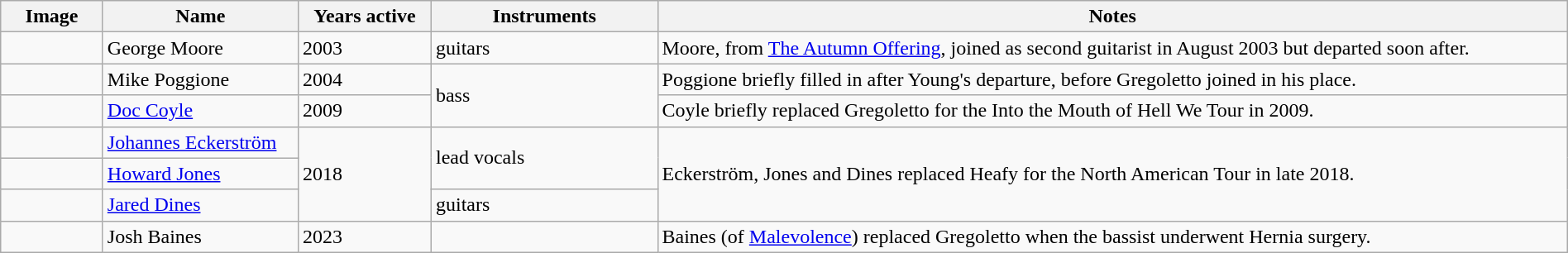<table class="wikitable" border="1" width=100%>
<tr>
<th width="75">Image</th>
<th width="150">Name</th>
<th width="100">Years active</th>
<th width="175">Instruments</th>
<th>Notes</th>
</tr>
<tr>
<td></td>
<td>George Moore</td>
<td>2003</td>
<td>guitars</td>
<td>Moore, from <a href='#'>The Autumn Offering</a>, joined as second guitarist in August 2003 but departed soon after.</td>
</tr>
<tr>
<td></td>
<td>Mike Poggione</td>
<td>2004</td>
<td rowspan="2">bass</td>
<td>Poggione briefly filled in after Young's departure, before Gregoletto joined in his place.</td>
</tr>
<tr>
<td></td>
<td><a href='#'>Doc Coyle</a></td>
<td>2009</td>
<td>Coyle briefly replaced Gregoletto for the Into the Mouth of Hell We Tour in 2009.</td>
</tr>
<tr>
<td></td>
<td><a href='#'>Johannes Eckerström</a></td>
<td rowspan="3">2018</td>
<td rowspan="2">lead vocals</td>
<td rowspan="3">Eckerström, Jones and Dines replaced Heafy for the North American Tour in late 2018.</td>
</tr>
<tr>
<td></td>
<td><a href='#'>Howard Jones</a></td>
</tr>
<tr>
<td></td>
<td><a href='#'>Jared Dines</a></td>
<td>guitars</td>
</tr>
<tr>
<td></td>
<td>Josh Baines</td>
<td>2023</td>
<td></td>
<td>Baines (of <a href='#'>Malevolence</a>) replaced Gregoletto when the bassist underwent Hernia surgery.</td>
</tr>
</table>
